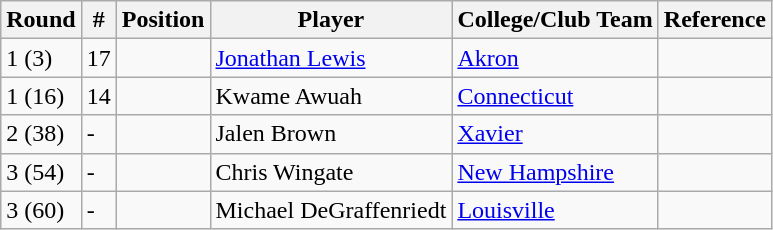<table class="wikitable">
<tr>
<th>Round</th>
<th>#</th>
<th>Position</th>
<th>Player</th>
<th>College/Club Team</th>
<th>Reference</th>
</tr>
<tr>
<td>1 (3)</td>
<td>17</td>
<td></td>
<td> <a href='#'>Jonathan Lewis</a></td>
<td><a href='#'>Akron</a></td>
<td></td>
</tr>
<tr>
<td>1 (16)</td>
<td>14</td>
<td></td>
<td> Kwame Awuah</td>
<td><a href='#'>Connecticut</a></td>
<td></td>
</tr>
<tr>
<td>2 (38)</td>
<td>-</td>
<td></td>
<td> Jalen Brown</td>
<td><a href='#'>Xavier</a></td>
<td></td>
</tr>
<tr>
<td>3 (54)</td>
<td>-</td>
<td></td>
<td> Chris Wingate</td>
<td><a href='#'>New Hampshire</a></td>
<td></td>
</tr>
<tr>
<td>3 (60)</td>
<td>-</td>
<td></td>
<td> Michael DeGraffenriedt</td>
<td><a href='#'>Louisville</a></td>
<td></td>
</tr>
</table>
